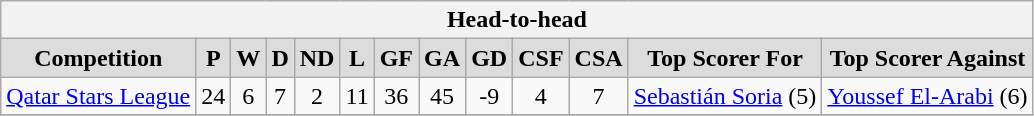<table class="wikitable sortable" style="text-align:center">
<tr>
<th colspan=13>Head-to-head</th>
</tr>
<tr>
<th style="background:#DCDCDC">Competition</th>
<th style="background:#DCDCDC">P</th>
<th style="background:#DCDCDC">W</th>
<th style="background:#DCDCDC">D</th>
<th style="background:#DCDCDC">ND</th>
<th style="background:#DCDCDC">L</th>
<th style="background:#DCDCDC">GF</th>
<th style="background:#DCDCDC">GA</th>
<th style="background:#DCDCDC">GD</th>
<th style="background:#DCDCDC">CSF</th>
<th style="background:#DCDCDC">CSA</th>
<th style="background:#DCDCDC">Top Scorer For</th>
<th style="background:#DCDCDC">Top Scorer Against</th>
</tr>
<tr>
<td align=left><a href='#'>Qatar Stars League</a></td>
<td>24</td>
<td>6</td>
<td>7</td>
<td>2</td>
<td>11</td>
<td>36</td>
<td>45</td>
<td>-9</td>
<td>4</td>
<td>7</td>
<td><a href='#'>Sebastián Soria</a> (5)</td>
<td><a href='#'>Youssef El-Arabi</a> (6)</td>
</tr>
<tr>
</tr>
</table>
